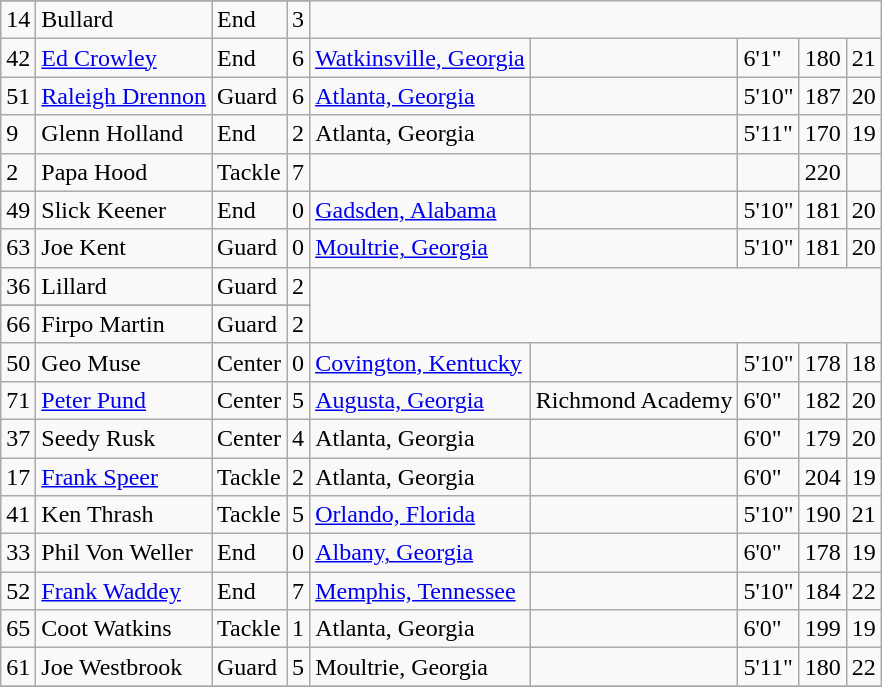<table class="wikitable">
<tr>
</tr>
<tr>
<td>14</td>
<td>Bullard</td>
<td>End</td>
<td>3</td>
</tr>
<tr>
<td>42</td>
<td><a href='#'>Ed Crowley</a></td>
<td>End</td>
<td>6</td>
<td><a href='#'>Watkinsville, Georgia</a></td>
<td></td>
<td>6'1"</td>
<td>180</td>
<td>21</td>
</tr>
<tr>
<td>51</td>
<td><a href='#'>Raleigh Drennon</a></td>
<td>Guard</td>
<td>6</td>
<td><a href='#'>Atlanta, Georgia</a></td>
<td></td>
<td>5'10"</td>
<td>187</td>
<td>20</td>
</tr>
<tr>
<td>9</td>
<td>Glenn Holland</td>
<td>End</td>
<td>2</td>
<td>Atlanta,  Georgia</td>
<td></td>
<td>5'11"</td>
<td>170</td>
<td>19</td>
</tr>
<tr>
<td>2</td>
<td>Papa Hood</td>
<td>Tackle</td>
<td>7</td>
<td></td>
<td></td>
<td></td>
<td>220</td>
</tr>
<tr>
<td>49</td>
<td>Slick Keener</td>
<td>End</td>
<td>0</td>
<td><a href='#'>Gadsden, Alabama</a></td>
<td></td>
<td>5'10"</td>
<td>181</td>
<td>20</td>
</tr>
<tr>
<td>63</td>
<td>Joe Kent</td>
<td>Guard</td>
<td>0</td>
<td><a href='#'>Moultrie, Georgia</a></td>
<td></td>
<td>5'10"</td>
<td>181</td>
<td>20</td>
</tr>
<tr>
<td>36</td>
<td>Lillard</td>
<td>Guard</td>
<td>2</td>
</tr>
<tr>
</tr>
<tr>
<td>66</td>
<td>Firpo Martin</td>
<td>Guard</td>
<td>2</td>
</tr>
<tr>
<td>50</td>
<td>Geo Muse</td>
<td>Center</td>
<td>0</td>
<td><a href='#'>Covington, Kentucky</a></td>
<td></td>
<td>5'10"</td>
<td>178</td>
<td>18</td>
</tr>
<tr>
<td>71</td>
<td><a href='#'>Peter Pund</a></td>
<td>Center</td>
<td>5</td>
<td><a href='#'>Augusta, Georgia</a></td>
<td>Richmond Academy</td>
<td>6'0"</td>
<td>182</td>
<td>20</td>
</tr>
<tr>
<td>37</td>
<td>Seedy Rusk</td>
<td>Center</td>
<td>4</td>
<td>Atlanta, Georgia</td>
<td></td>
<td>6'0"</td>
<td>179</td>
<td>20</td>
</tr>
<tr>
<td>17</td>
<td><a href='#'>Frank Speer</a></td>
<td>Tackle</td>
<td>2</td>
<td>Atlanta, Georgia</td>
<td></td>
<td>6'0"</td>
<td>204</td>
<td>19</td>
</tr>
<tr>
<td>41</td>
<td>Ken Thrash</td>
<td>Tackle</td>
<td>5</td>
<td><a href='#'>Orlando, Florida</a></td>
<td></td>
<td>5'10"</td>
<td>190</td>
<td>21</td>
</tr>
<tr>
<td>33</td>
<td>Phil Von Weller</td>
<td>End</td>
<td>0</td>
<td><a href='#'>Albany, Georgia</a></td>
<td></td>
<td>6'0"</td>
<td>178</td>
<td>19</td>
</tr>
<tr>
<td>52</td>
<td><a href='#'>Frank Waddey</a></td>
<td>End</td>
<td>7</td>
<td><a href='#'>Memphis, Tennessee</a></td>
<td></td>
<td>5'10"</td>
<td>184</td>
<td>22</td>
</tr>
<tr>
<td>65</td>
<td>Coot Watkins</td>
<td>Tackle</td>
<td>1</td>
<td>Atlanta, Georgia</td>
<td></td>
<td>6'0"</td>
<td>199</td>
<td>19</td>
</tr>
<tr>
<td>61</td>
<td>Joe Westbrook</td>
<td>Guard</td>
<td>5</td>
<td>Moultrie, Georgia</td>
<td></td>
<td>5'11"</td>
<td>180</td>
<td>22</td>
</tr>
<tr>
</tr>
</table>
